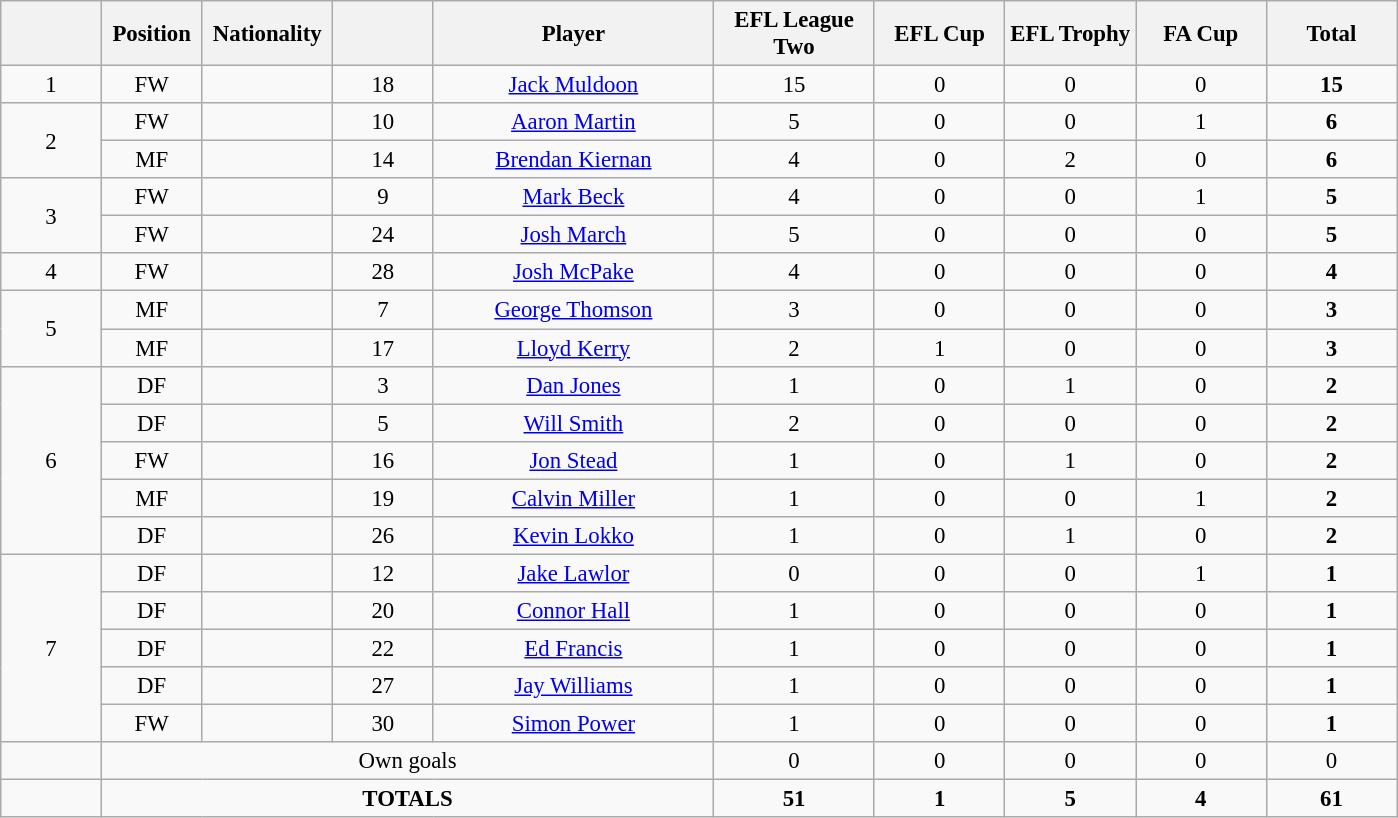<table class="wikitable" style="font-size: 95%; text-align: center;">
<tr>
<th width=60></th>
<th width=60>Position</th>
<th width=80>Nationality</th>
<th width=60></th>
<th width=180>Player</th>
<th width=100>EFL League Two</th>
<th width=80>EFL Cup</th>
<th width=80>EFL Trophy</th>
<th width=80>FA Cup</th>
<th width=80>Total</th>
</tr>
<tr>
<td rowspan=1>1</td>
<td>FW</td>
<td></td>
<td>18</td>
<td><a href='#'>Jack Muldoon</a></td>
<td>15</td>
<td>0</td>
<td>0</td>
<td>0</td>
<td><strong>15</strong></td>
</tr>
<tr>
<td rowspan=2>2</td>
<td>FW</td>
<td></td>
<td>10</td>
<td><a href='#'>Aaron Martin</a></td>
<td>5</td>
<td>0</td>
<td>0</td>
<td>1</td>
<td><strong>6</strong></td>
</tr>
<tr>
<td>MF</td>
<td></td>
<td>14</td>
<td><a href='#'>Brendan Kiernan</a></td>
<td>4</td>
<td>0</td>
<td>2</td>
<td>0</td>
<td><strong>6</strong></td>
</tr>
<tr>
<td rowspan=2>3</td>
<td>FW</td>
<td></td>
<td>9</td>
<td><a href='#'>Mark Beck</a></td>
<td>4</td>
<td>0</td>
<td>0</td>
<td>1</td>
<td><strong>5</strong></td>
</tr>
<tr>
<td>FW</td>
<td></td>
<td>24</td>
<td><a href='#'>Josh March</a></td>
<td>5</td>
<td>0</td>
<td>0</td>
<td>0</td>
<td><strong>5</strong></td>
</tr>
<tr>
<td rowspan=1>4</td>
<td>FW</td>
<td></td>
<td>28</td>
<td><a href='#'>Josh McPake</a></td>
<td>4</td>
<td>0</td>
<td>0</td>
<td>0</td>
<td><strong>4</strong></td>
</tr>
<tr>
<td rowspan=2>5</td>
<td>MF</td>
<td></td>
<td>7</td>
<td><a href='#'>George Thomson</a></td>
<td>3</td>
<td>0</td>
<td>0</td>
<td>0</td>
<td><strong>3</strong></td>
</tr>
<tr>
<td>MF</td>
<td></td>
<td>17</td>
<td><a href='#'>Lloyd Kerry</a></td>
<td>2</td>
<td>1</td>
<td>0</td>
<td>0</td>
<td><strong>3</strong></td>
</tr>
<tr>
<td rowspan=5>6</td>
<td>DF</td>
<td></td>
<td>3</td>
<td><a href='#'>Dan Jones</a></td>
<td>1</td>
<td>0</td>
<td>1</td>
<td>0</td>
<td><strong>2</strong></td>
</tr>
<tr>
<td>DF</td>
<td></td>
<td>5</td>
<td><a href='#'>Will Smith</a></td>
<td>2</td>
<td>0</td>
<td>0</td>
<td>0</td>
<td><strong>2</strong></td>
</tr>
<tr>
<td>FW</td>
<td></td>
<td>16</td>
<td><a href='#'>Jon Stead</a></td>
<td>1</td>
<td>0</td>
<td>1</td>
<td>0</td>
<td><strong>2</strong></td>
</tr>
<tr>
<td>MF</td>
<td></td>
<td>19</td>
<td><a href='#'>Calvin Miller</a></td>
<td>1</td>
<td>0</td>
<td>0</td>
<td>1</td>
<td><strong>2</strong></td>
</tr>
<tr>
<td>DF</td>
<td></td>
<td>26</td>
<td><a href='#'>Kevin Lokko</a></td>
<td>1</td>
<td>0</td>
<td>1</td>
<td>0</td>
<td><strong>2</strong></td>
</tr>
<tr>
<td rowspan=5>7</td>
<td>DF</td>
<td></td>
<td>12</td>
<td><a href='#'>Jake Lawlor</a></td>
<td>0</td>
<td>0</td>
<td>0</td>
<td>1</td>
<td><strong>1</strong></td>
</tr>
<tr>
<td>DF</td>
<td></td>
<td>20</td>
<td><a href='#'>Connor Hall</a></td>
<td>1</td>
<td>0</td>
<td>0</td>
<td>0</td>
<td><strong>1</strong></td>
</tr>
<tr>
<td>DF</td>
<td></td>
<td>22</td>
<td><a href='#'>Ed Francis</a></td>
<td>1</td>
<td>0</td>
<td>0</td>
<td>0</td>
<td><strong>1</strong></td>
</tr>
<tr>
<td>DF</td>
<td></td>
<td>27</td>
<td><a href='#'>Jay Williams</a></td>
<td>1</td>
<td>0</td>
<td>0</td>
<td>0</td>
<td><strong>1</strong></td>
</tr>
<tr>
<td>FW</td>
<td></td>
<td>30</td>
<td><a href='#'>Simon Power</a></td>
<td>1</td>
<td>0</td>
<td>0</td>
<td>0</td>
<td><strong>1</strong></td>
</tr>
<tr>
<td rowspan="1"></td>
<td colspan=4>Own goals</td>
<td>0</td>
<td>0</td>
<td>0</td>
<td>0</td>
<td>0</td>
</tr>
<tr>
<td rowspan="1"></td>
<td colspan=4><strong>TOTALS</strong></td>
<td><strong>51</strong></td>
<td><strong>1</strong></td>
<td><strong>5</strong></td>
<td><strong>4</strong></td>
<td><strong>61</strong></td>
</tr>
</table>
